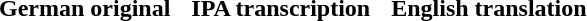<table cellpadding="6">
<tr>
<th>German original</th>
<th>IPA transcription</th>
<th>English translation</th>
</tr>
<tr style="vertical-align:top; white-space:nowrap;">
<td></td>
<td></td>
<td></td>
</tr>
</table>
